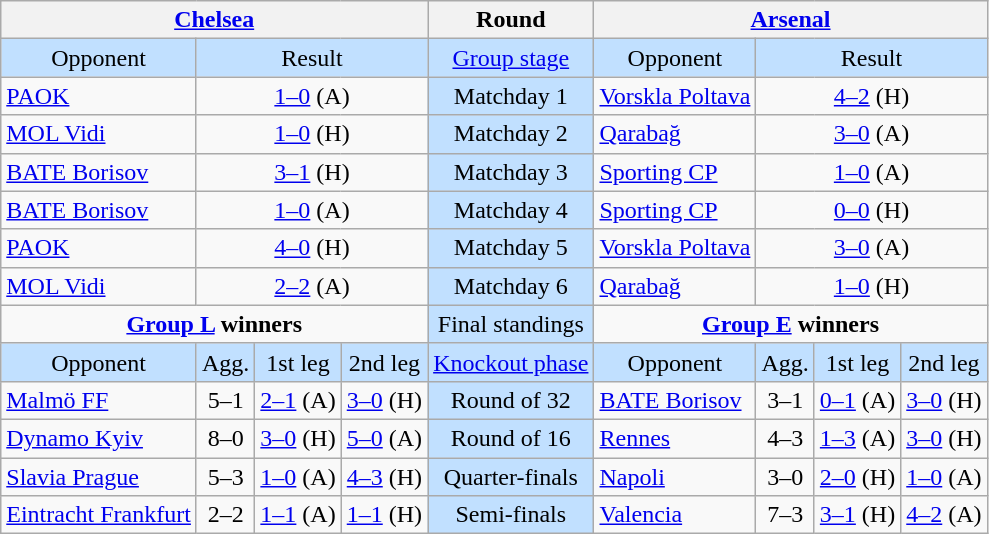<table class="wikitable" style="text-align:center">
<tr>
<th colspan="4"> <a href='#'>Chelsea</a></th>
<th>Round</th>
<th colspan="4"> <a href='#'>Arsenal</a></th>
</tr>
<tr style="background:#C1E0FF">
<td>Opponent</td>
<td colspan="3">Result</td>
<td><a href='#'>Group stage</a></td>
<td>Opponent</td>
<td colspan="3">Result</td>
</tr>
<tr>
<td style="text-align:left"> <a href='#'>PAOK</a></td>
<td colspan="3"><a href='#'>1–0</a> (A)</td>
<td style="background:#C1E0FF">Matchday 1</td>
<td style="text-align:left"> <a href='#'>Vorskla Poltava</a></td>
<td colspan="3"><a href='#'>4–2</a> (H)</td>
</tr>
<tr>
<td style="text-align:left"> <a href='#'>MOL Vidi</a></td>
<td colspan="3"><a href='#'>1–0</a> (H)</td>
<td style="background:#C1E0FF">Matchday 2</td>
<td style="text-align:left"> <a href='#'>Qarabağ</a></td>
<td colspan="3"><a href='#'>3–0</a> (A)</td>
</tr>
<tr>
<td style="text-align:left"> <a href='#'>BATE Borisov</a></td>
<td colspan="3"><a href='#'>3–1</a> (H)</td>
<td style="background:#C1E0FF">Matchday 3</td>
<td style="text-align:left"> <a href='#'>Sporting CP</a></td>
<td colspan="3"><a href='#'>1–0</a> (A)</td>
</tr>
<tr>
<td style="text-align:left"> <a href='#'>BATE Borisov</a></td>
<td colspan="3"><a href='#'>1–0</a> (A)</td>
<td style="background:#C1E0FF">Matchday 4</td>
<td style="text-align:left"> <a href='#'>Sporting CP</a></td>
<td colspan="3"><a href='#'>0–0</a> (H)</td>
</tr>
<tr>
<td style="text-align:left"> <a href='#'>PAOK</a></td>
<td colspan="3"><a href='#'>4–0</a> (H)</td>
<td style="background:#C1E0FF">Matchday 5</td>
<td style="text-align:left"> <a href='#'>Vorskla Poltava</a></td>
<td colspan="3"><a href='#'>3–0</a> (A)</td>
</tr>
<tr>
<td style="text-align:left"> <a href='#'>MOL Vidi</a></td>
<td colspan="3"><a href='#'>2–2</a> (A)</td>
<td style="background:#C1E0FF">Matchday 6</td>
<td style="text-align:left"> <a href='#'>Qarabağ</a></td>
<td colspan="3"><a href='#'>1–0</a> (H)</td>
</tr>
<tr>
<td colspan="4" style="vertical-align:top"><strong><a href='#'>Group L</a> winners</strong><br><div></div></td>
<td style="background:#C1E0FF">Final standings</td>
<td colspan="4" style="vertical-align:top"><strong><a href='#'>Group E</a> winners</strong><br><div></div></td>
</tr>
<tr style="background:#C1E0FF">
<td>Opponent</td>
<td>Agg.</td>
<td>1st leg</td>
<td>2nd leg</td>
<td><a href='#'>Knockout phase</a></td>
<td>Opponent</td>
<td>Agg.</td>
<td>1st leg</td>
<td>2nd leg</td>
</tr>
<tr>
<td style="text-align:left"> <a href='#'>Malmö FF</a></td>
<td>5–1</td>
<td><a href='#'>2–1</a> (A)</td>
<td><a href='#'>3–0</a> (H)</td>
<td style="background:#C1E0FF">Round of 32</td>
<td style="text-align:left"> <a href='#'>BATE Borisov</a></td>
<td>3–1</td>
<td><a href='#'>0–1</a> (A)</td>
<td><a href='#'>3–0</a> (H)</td>
</tr>
<tr>
<td style="text-align:left"> <a href='#'>Dynamo Kyiv</a></td>
<td>8–0</td>
<td><a href='#'>3–0</a> (H)</td>
<td><a href='#'>5–0</a> (A)</td>
<td style="background:#C1E0FF">Round of 16</td>
<td style="text-align:left"> <a href='#'>Rennes</a></td>
<td>4–3</td>
<td><a href='#'>1–3</a> (A)</td>
<td><a href='#'>3–0</a> (H)</td>
</tr>
<tr>
<td style="text-align:left"> <a href='#'>Slavia Prague</a></td>
<td>5–3</td>
<td><a href='#'>1–0</a> (A)</td>
<td><a href='#'>4–3</a> (H)</td>
<td style="background:#C1E0FF">Quarter-finals</td>
<td style="text-align:left"> <a href='#'>Napoli</a></td>
<td>3–0</td>
<td><a href='#'>2–0</a> (H)</td>
<td><a href='#'>1–0</a> (A)</td>
</tr>
<tr>
<td style="text-align:left"> <a href='#'>Eintracht Frankfurt</a></td>
<td>2–2 </td>
<td><a href='#'>1–1</a> (A)</td>
<td><a href='#'>1–1</a>  (H)</td>
<td style="background:#C1E0FF">Semi-finals</td>
<td style="text-align:left"> <a href='#'>Valencia</a></td>
<td>7–3</td>
<td><a href='#'>3–1</a> (H)</td>
<td><a href='#'>4–2</a> (A)</td>
</tr>
</table>
